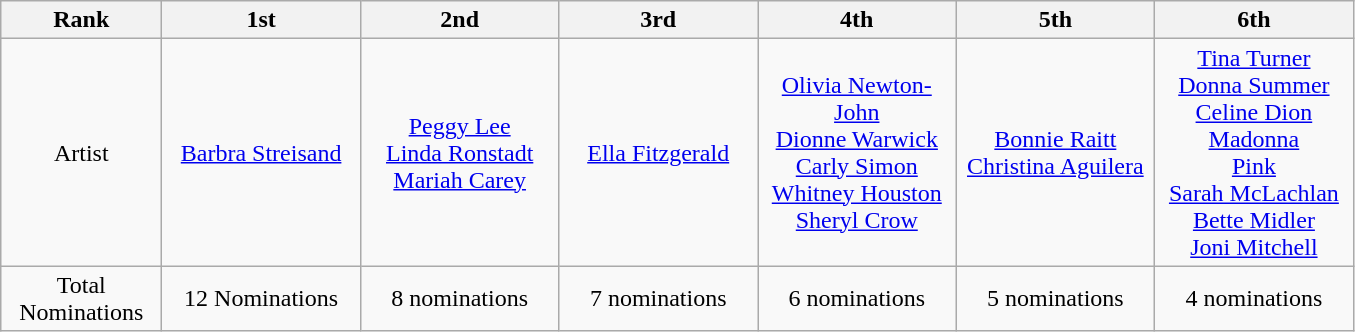<table class="wikitable">
<tr>
<th style="width:100px;">Rank</th>
<th style="width:125px;">1st</th>
<th style="width:125px;">2nd</th>
<th style="width:125px;">3rd</th>
<th style="width:125px;">4th</th>
<th style="width:125px;">5th</th>
<th style="width:125px;">6th</th>
</tr>
<tr align=center>
<td>Artist</td>
<td><a href='#'>Barbra Streisand</a></td>
<td><a href='#'>Peggy Lee</a><br><a href='#'>Linda Ronstadt</a><br><a href='#'>Mariah Carey</a></td>
<td><a href='#'>Ella Fitzgerald</a></td>
<td><a href='#'>Olivia Newton-John</a><br><a href='#'>Dionne Warwick</a><br><a href='#'>Carly Simon</a><br><a href='#'>Whitney Houston</a><br><a href='#'>Sheryl Crow</a></td>
<td><a href='#'>Bonnie Raitt</a><br><a href='#'>Christina Aguilera</a></td>
<td><a href='#'>Tina Turner</a><br><a href='#'>Donna Summer</a><br><a href='#'>Celine Dion</a><br><a href='#'>Madonna</a><br><a href='#'>Pink</a><br><a href='#'>Sarah McLachlan</a><br><a href='#'>Bette Midler</a><br><a href='#'>Joni Mitchell</a></td>
</tr>
<tr align=center>
<td>Total Nominations</td>
<td>12 Nominations</td>
<td>8 nominations</td>
<td>7 nominations</td>
<td>6 nominations</td>
<td>5 nominations</td>
<td>4 nominations</td>
</tr>
</table>
